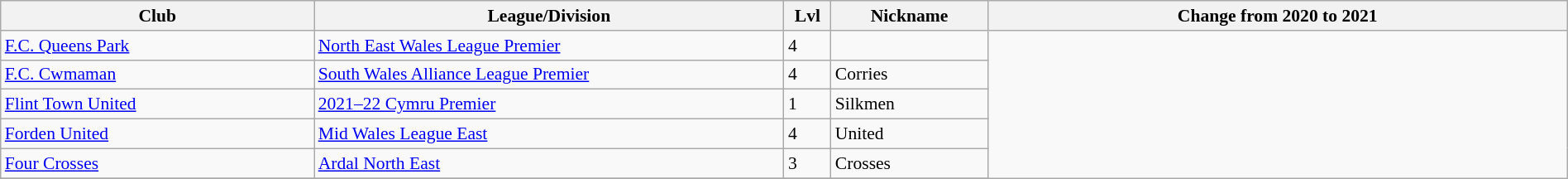<table class="wikitable sortable" width=100% style="font-size:90%">
<tr>
<th width=20%>Club</th>
<th width=30%>League/Division</th>
<th width=3%>Lvl</th>
<th width=10%>Nickname</th>
<th width=37%>Change from 2020 to 2021</th>
</tr>
<tr>
<td><a href='#'>F.C. Queens Park</a></td>
<td><a href='#'>North East Wales League Premier</a></td>
<td>4</td>
<td></td>
</tr>
<tr>
<td><a href='#'>F.C. Cwmaman</a></td>
<td><a href='#'>South Wales Alliance League Premier</a></td>
<td>4</td>
<td>Corries</td>
</tr>
<tr>
<td><a href='#'>Flint Town United</a></td>
<td><a href='#'>2021–22 Cymru Premier</a></td>
<td>1</td>
<td>Silkmen</td>
</tr>
<tr>
<td><a href='#'>Forden United</a></td>
<td><a href='#'>Mid Wales League East</a></td>
<td>4</td>
<td>United</td>
</tr>
<tr>
<td><a href='#'>Four Crosses</a></td>
<td><a href='#'>Ardal North East</a></td>
<td>3</td>
<td>Crosses</td>
</tr>
<tr>
</tr>
</table>
